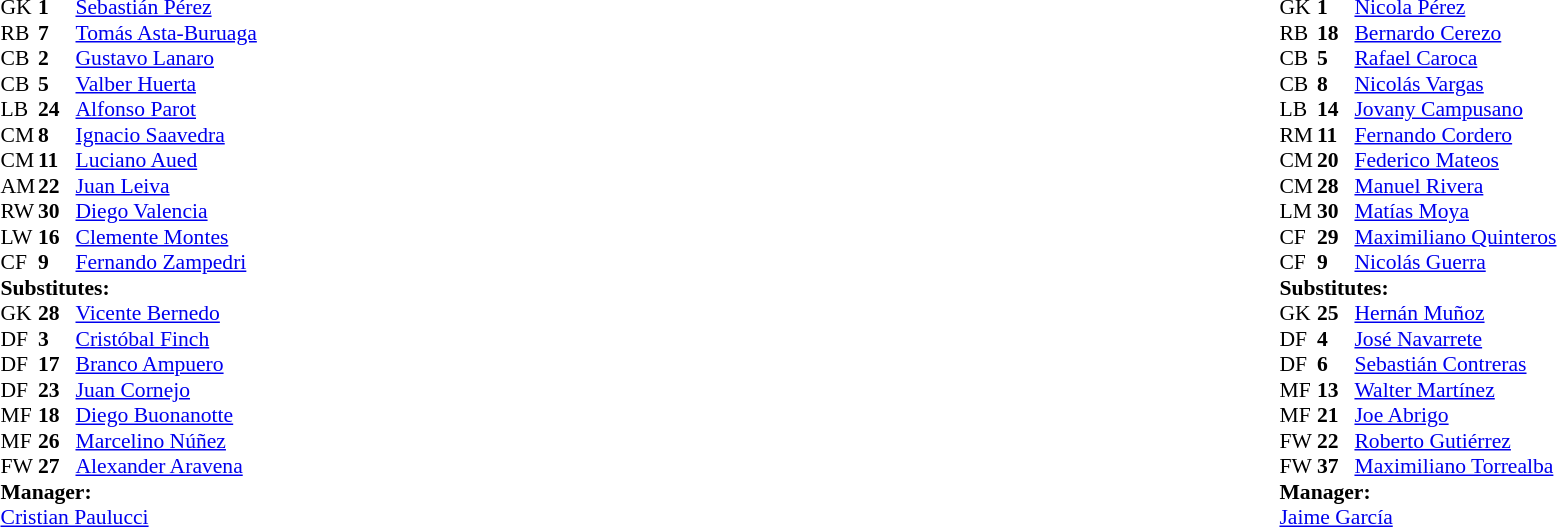<table style="width:100%">
<tr>
<td style="vertical-align:top; width:40%"><br><table style="font-size: 90%" cellspacing="0" cellpadding="0">
<tr>
<th width=25></th>
<th width=25></th>
</tr>
<tr>
<td>GK</td>
<td><strong>1</strong></td>
<td> <a href='#'>Sebastián Pérez</a></td>
</tr>
<tr>
<td>RB</td>
<td><strong>7</strong></td>
<td> <a href='#'>Tomás Asta-Buruaga</a></td>
</tr>
<tr>
<td>CB</td>
<td><strong>2</strong></td>
<td> <a href='#'>Gustavo Lanaro</a></td>
<td></td>
</tr>
<tr>
<td>CB</td>
<td><strong>5</strong></td>
<td> <a href='#'>Valber Huerta</a></td>
</tr>
<tr>
<td>LB</td>
<td><strong>24</strong></td>
<td> <a href='#'>Alfonso Parot</a></td>
</tr>
<tr>
<td>CM</td>
<td><strong>8</strong></td>
<td> <a href='#'>Ignacio Saavedra</a></td>
</tr>
<tr>
<td>CM</td>
<td><strong>11</strong></td>
<td> <a href='#'>Luciano Aued</a></td>
<td></td>
</tr>
<tr>
<td>AM</td>
<td><strong>22</strong></td>
<td> <a href='#'>Juan Leiva</a></td>
<td></td>
</tr>
<tr>
<td>RW</td>
<td><strong>30</strong></td>
<td> <a href='#'>Diego Valencia</a></td>
<td></td>
</tr>
<tr>
<td>LW</td>
<td><strong>16</strong></td>
<td> <a href='#'>Clemente Montes</a></td>
<td></td>
</tr>
<tr>
<td>CF</td>
<td><strong>9</strong></td>
<td> <a href='#'>Fernando Zampedri</a></td>
<td></td>
</tr>
<tr>
<td colspan=3><strong>Substitutes:</strong></td>
</tr>
<tr>
<td>GK</td>
<td><strong>28</strong></td>
<td> <a href='#'>Vicente Bernedo</a></td>
</tr>
<tr>
<td>DF</td>
<td><strong>3</strong></td>
<td> <a href='#'>Cristóbal Finch</a></td>
</tr>
<tr>
<td>DF</td>
<td><strong>17</strong></td>
<td> <a href='#'>Branco Ampuero</a></td>
<td></td>
</tr>
<tr>
<td>DF</td>
<td><strong>23</strong></td>
<td> <a href='#'>Juan Cornejo</a></td>
</tr>
<tr>
<td>MF</td>
<td><strong>18</strong></td>
<td> <a href='#'>Diego Buonanotte</a></td>
<td></td>
</tr>
<tr>
<td>MF</td>
<td><strong>26</strong></td>
<td> <a href='#'>Marcelino Núñez</a></td>
<td></td>
</tr>
<tr>
<td>FW</td>
<td><strong>27</strong></td>
<td> <a href='#'>Alexander Aravena</a></td>
</tr>
<tr>
<td colspan=3><strong>Manager:</strong></td>
</tr>
<tr>
<td colspan=3> <a href='#'>Cristian Paulucci</a></td>
</tr>
</table>
</td>
<td valign="top"></td>
<td style="vertical-align:top; width:50%"><br><table cellspacing="0" cellpadding="0" style="font-size:90%; margin:auto">
<tr>
<th width=25></th>
<th width=25></th>
</tr>
<tr>
<td>GK</td>
<td><strong>1</strong></td>
<td> <a href='#'>Nicola Pérez</a></td>
</tr>
<tr>
<td>RB</td>
<td><strong>18</strong></td>
<td> <a href='#'>Bernardo Cerezo</a></td>
</tr>
<tr>
<td>CB</td>
<td><strong>5</strong></td>
<td> <a href='#'>Rafael Caroca</a></td>
</tr>
<tr>
<td>CB</td>
<td><strong>8</strong></td>
<td> <a href='#'>Nicolás Vargas</a></td>
<td></td>
</tr>
<tr>
<td>LB</td>
<td><strong>14</strong></td>
<td> <a href='#'>Jovany Campusano</a></td>
<td></td>
</tr>
<tr>
<td>RM</td>
<td><strong>11</strong></td>
<td> <a href='#'>Fernando Cordero</a></td>
<td></td>
</tr>
<tr>
<td>CM</td>
<td><strong>20</strong></td>
<td> <a href='#'>Federico Mateos</a></td>
</tr>
<tr>
<td>CM</td>
<td><strong>28</strong></td>
<td> <a href='#'>Manuel Rivera</a></td>
</tr>
<tr>
<td>LM</td>
<td><strong>30</strong></td>
<td> <a href='#'>Matías Moya</a></td>
<td></td>
</tr>
<tr>
<td>CF</td>
<td><strong>29</strong></td>
<td> <a href='#'>Maximiliano Quinteros</a></td>
<td></td>
<td></td>
</tr>
<tr>
<td>CF</td>
<td><strong>9</strong></td>
<td> <a href='#'>Nicolás Guerra</a></td>
</tr>
<tr>
<td colspan=3><strong>Substitutes:</strong></td>
</tr>
<tr>
<td>GK</td>
<td><strong>25</strong></td>
<td> <a href='#'>Hernán Muñoz</a></td>
</tr>
<tr>
<td>DF</td>
<td><strong>4</strong></td>
<td> <a href='#'>José Navarrete</a></td>
<td></td>
</tr>
<tr>
<td>DF</td>
<td><strong>6</strong></td>
<td> <a href='#'>Sebastián Contreras</a></td>
</tr>
<tr>
<td>MF</td>
<td><strong>13</strong></td>
<td> <a href='#'>Walter Martínez</a></td>
</tr>
<tr>
<td>MF</td>
<td><strong>21</strong></td>
<td> <a href='#'>Joe Abrigo</a></td>
<td></td>
</tr>
<tr>
<td>FW</td>
<td><strong>22</strong></td>
<td> <a href='#'>Roberto Gutiérrez</a></td>
<td></td>
</tr>
<tr>
<td>FW</td>
<td><strong>37</strong></td>
<td> <a href='#'>Maximiliano Torrealba</a></td>
</tr>
<tr>
<td colspan=3><strong>Manager:</strong></td>
</tr>
<tr>
<td colspan=3> <a href='#'>Jaime García</a></td>
</tr>
</table>
</td>
</tr>
</table>
